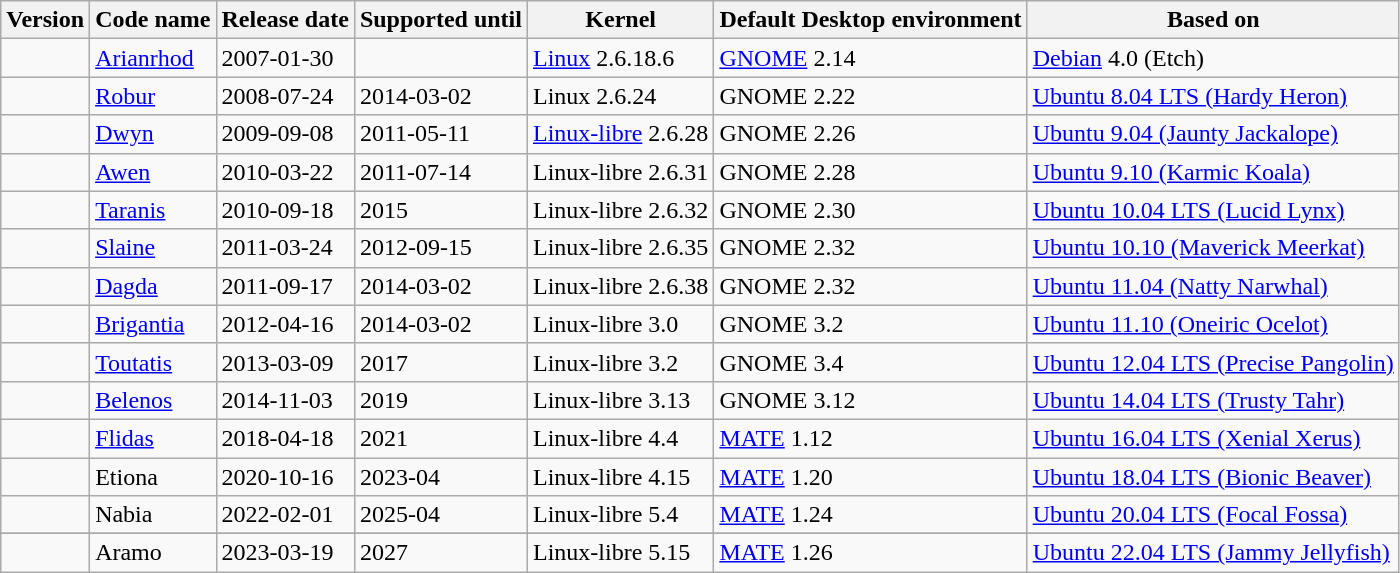<table class="wikitable">
<tr>
<th>Version</th>
<th>Code name</th>
<th>Release date</th>
<th>Supported until</th>
<th>Kernel</th>
<th>Default Desktop environment</th>
<th>Based on</th>
</tr>
<tr>
<td></td>
<td><a href='#'>Arianrhod</a></td>
<td>2007-01-30</td>
<td></td>
<td><a href='#'>Linux</a> 2.6.18.6</td>
<td><a href='#'>GNOME</a> 2.14</td>
<td><a href='#'>Debian</a> 4.0 (Etch)</td>
</tr>
<tr>
<td></td>
<td><a href='#'>Robur</a></td>
<td>2008-07-24</td>
<td>2014-03-02</td>
<td>Linux 2.6.24</td>
<td>GNOME 2.22</td>
<td><a href='#'>Ubuntu 8.04 LTS (Hardy Heron)</a></td>
</tr>
<tr>
<td></td>
<td><a href='#'>Dwyn</a></td>
<td>2009-09-08</td>
<td>2011-05-11</td>
<td><a href='#'>Linux-libre</a> 2.6.28</td>
<td>GNOME 2.26</td>
<td><a href='#'>Ubuntu 9.04 (Jaunty Jackalope)</a></td>
</tr>
<tr>
<td></td>
<td><a href='#'>Awen</a></td>
<td>2010-03-22</td>
<td>2011-07-14</td>
<td>Linux-libre 2.6.31</td>
<td>GNOME 2.28</td>
<td><a href='#'>Ubuntu 9.10 (Karmic Koala)</a></td>
</tr>
<tr>
<td></td>
<td><a href='#'>Taranis</a></td>
<td>2010-09-18</td>
<td>2015</td>
<td>Linux-libre 2.6.32</td>
<td>GNOME 2.30</td>
<td><a href='#'>Ubuntu 10.04 LTS (Lucid Lynx)</a></td>
</tr>
<tr>
<td></td>
<td><a href='#'>Slaine</a></td>
<td>2011-03-24</td>
<td>2012-09-15</td>
<td>Linux-libre 2.6.35</td>
<td>GNOME 2.32</td>
<td><a href='#'>Ubuntu 10.10 (Maverick Meerkat)</a></td>
</tr>
<tr>
<td></td>
<td><a href='#'>Dagda</a></td>
<td>2011-09-17</td>
<td>2014-03-02</td>
<td>Linux-libre 2.6.38</td>
<td>GNOME 2.32</td>
<td><a href='#'>Ubuntu 11.04 (Natty Narwhal)</a></td>
</tr>
<tr>
<td></td>
<td><a href='#'>Brigantia</a></td>
<td>2012-04-16</td>
<td>2014-03-02</td>
<td>Linux-libre 3.0</td>
<td>GNOME 3.2</td>
<td><a href='#'>Ubuntu 11.10 (Oneiric Ocelot)</a></td>
</tr>
<tr>
<td></td>
<td><a href='#'>Toutatis</a></td>
<td>2013-03-09</td>
<td>2017</td>
<td>Linux-libre 3.2</td>
<td>GNOME 3.4</td>
<td><a href='#'>Ubuntu 12.04 LTS (Precise Pangolin)</a></td>
</tr>
<tr>
<td></td>
<td><a href='#'>Belenos</a></td>
<td>2014-11-03</td>
<td>2019</td>
<td>Linux-libre 3.13</td>
<td>GNOME 3.12</td>
<td><a href='#'>Ubuntu 14.04 LTS (Trusty Tahr)</a></td>
</tr>
<tr>
<td></td>
<td><a href='#'>Flidas</a></td>
<td>2018-04-18</td>
<td>2021</td>
<td>Linux-libre 4.4</td>
<td><a href='#'>MATE</a> 1.12</td>
<td><a href='#'>Ubuntu 16.04 LTS (Xenial Xerus)</a></td>
</tr>
<tr>
<td></td>
<td>Etiona</td>
<td>2020-10-16</td>
<td>2023-04</td>
<td>Linux-libre 4.15</td>
<td><a href='#'>MATE</a> 1.20</td>
<td><a href='#'>Ubuntu 18.04 LTS (Bionic Beaver)</a></td>
</tr>
<tr>
<td></td>
<td>Nabia </td>
<td>2022-02-01</td>
<td>2025-04</td>
<td>Linux-libre 5.4</td>
<td><a href='#'>MATE</a> 1.24</td>
<td><a href='#'>Ubuntu 20.04 LTS (Focal Fossa)</a></td>
</tr>
<tr>
</tr>
<tr>
<td></td>
<td>Aramo </td>
<td>2023-03-19</td>
<td>2027</td>
<td>Linux-libre 5.15</td>
<td><a href='#'>MATE</a> 1.26</td>
<td><a href='#'>Ubuntu 22.04 LTS (Jammy Jellyfish)</a></td>
</tr>
</table>
